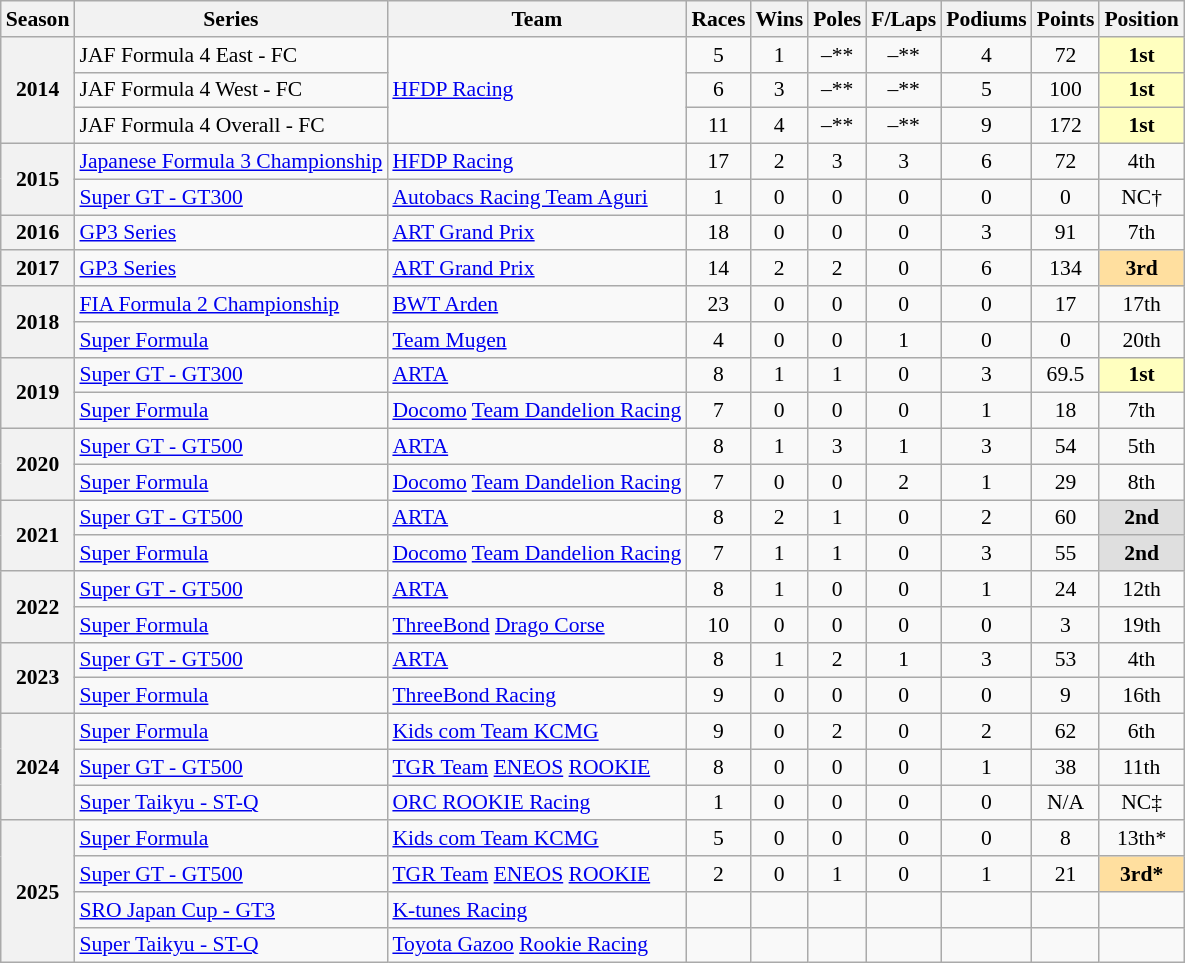<table class="wikitable" style="font-size: 90%; text-align:center">
<tr>
<th>Season</th>
<th>Series</th>
<th>Team</th>
<th>Races</th>
<th>Wins</th>
<th>Poles</th>
<th>F/Laps</th>
<th>Podiums</th>
<th>Points</th>
<th>Position</th>
</tr>
<tr>
<th rowspan="3">2014</th>
<td align=left>JAF Formula 4 East - FC</td>
<td rowspan="3" align="left"><a href='#'>HFDP Racing</a></td>
<td>5</td>
<td>1</td>
<td>–**</td>
<td>–**</td>
<td>4</td>
<td>72</td>
<td style="background:#ffffbf;"><strong>1st</strong></td>
</tr>
<tr>
<td align=left>JAF Formula 4 West - FC</td>
<td>6</td>
<td>3</td>
<td>–**</td>
<td>–**</td>
<td>5</td>
<td>100</td>
<td style="background:#ffffbf;"><strong>1st</strong></td>
</tr>
<tr>
<td align=left>JAF Formula 4 Overall - FC</td>
<td>11</td>
<td>4</td>
<td>–**</td>
<td>–**</td>
<td>9</td>
<td>172</td>
<td style="background:#ffffbf;"><strong>1st</strong></td>
</tr>
<tr>
<th rowspan=2>2015</th>
<td align=left nowrap><a href='#'>Japanese Formula 3 Championship</a></td>
<td align=left><a href='#'>HFDP Racing</a></td>
<td>17</td>
<td>2</td>
<td>3</td>
<td>3</td>
<td>6</td>
<td>72</td>
<td>4th</td>
</tr>
<tr>
<td align=left><a href='#'>Super GT - GT300</a></td>
<td align=left><a href='#'>Autobacs Racing Team Aguri</a></td>
<td>1</td>
<td>0</td>
<td>0</td>
<td>0</td>
<td>0</td>
<td>0</td>
<td>NC†</td>
</tr>
<tr>
<th>2016</th>
<td align=left><a href='#'>GP3 Series</a></td>
<td align="left"><a href='#'>ART Grand Prix</a></td>
<td>18</td>
<td>0</td>
<td>0</td>
<td>0</td>
<td>3</td>
<td>91</td>
<td>7th</td>
</tr>
<tr>
<th>2017</th>
<td align=left><a href='#'>GP3 Series</a></td>
<td align=left><a href='#'>ART Grand Prix</a></td>
<td>14</td>
<td>2</td>
<td>2</td>
<td>0</td>
<td>6</td>
<td>134</td>
<td style="background:#FFDF9F;"><strong>3rd</strong></td>
</tr>
<tr>
<th rowspan=2>2018</th>
<td align=left><a href='#'>FIA Formula 2 Championship</a></td>
<td align=left><a href='#'>BWT Arden</a></td>
<td>23</td>
<td>0</td>
<td>0</td>
<td>0</td>
<td>0</td>
<td>17</td>
<td>17th</td>
</tr>
<tr>
<td align=left><a href='#'>Super Formula</a></td>
<td align=left><a href='#'>Team Mugen</a></td>
<td>4</td>
<td>0</td>
<td>0</td>
<td>1</td>
<td>0</td>
<td>0</td>
<td>20th</td>
</tr>
<tr>
<th rowspan=2>2019</th>
<td align=left><a href='#'>Super GT - GT300</a></td>
<td align=left  nowrap><a href='#'>ARTA</a></td>
<td>8</td>
<td>1</td>
<td>1</td>
<td>0</td>
<td>3</td>
<td>69.5</td>
<td style="background:#FFFFBF;"><strong>1st</strong></td>
</tr>
<tr>
<td align=left><a href='#'>Super Formula</a></td>
<td align=left  nowrap><a href='#'>Docomo</a> <a href='#'>Team Dandelion Racing</a></td>
<td>7</td>
<td>0</td>
<td>0</td>
<td>0</td>
<td>1</td>
<td>18</td>
<td>7th</td>
</tr>
<tr>
<th rowspan=2>2020</th>
<td align=left><a href='#'>Super GT - GT500</a></td>
<td align=left><a href='#'>ARTA</a></td>
<td>8</td>
<td>1</td>
<td>3</td>
<td>1</td>
<td>3</td>
<td>54</td>
<td>5th</td>
</tr>
<tr>
<td align=left><a href='#'>Super Formula</a></td>
<td align=left><a href='#'>Docomo</a> <a href='#'>Team Dandelion Racing</a></td>
<td>7</td>
<td>0</td>
<td>0</td>
<td>2</td>
<td>1</td>
<td>29</td>
<td>8th</td>
</tr>
<tr>
<th rowspan=2>2021</th>
<td align=left><a href='#'>Super GT - GT500</a></td>
<td align=left><a href='#'>ARTA</a></td>
<td>8</td>
<td>2</td>
<td>1</td>
<td>0</td>
<td>2</td>
<td>60</td>
<td style="background:#DFDFDF;"><strong>2nd</strong></td>
</tr>
<tr>
<td align=left><a href='#'>Super Formula</a></td>
<td align=left><a href='#'>Docomo</a> <a href='#'>Team Dandelion Racing</a></td>
<td>7</td>
<td>1</td>
<td>1</td>
<td>0</td>
<td>3</td>
<td>55</td>
<td style="background:#DFDFDF;"><strong>2nd</strong></td>
</tr>
<tr>
<th rowspan=2>2022</th>
<td align=left><a href='#'>Super GT - GT500</a></td>
<td align=left><a href='#'>ARTA</a></td>
<td>8</td>
<td>1</td>
<td>0</td>
<td>0</td>
<td>1</td>
<td>24</td>
<td>12th</td>
</tr>
<tr>
<td align=left><a href='#'>Super Formula</a></td>
<td align=left><a href='#'>ThreeBond</a> <a href='#'>Drago Corse</a></td>
<td>10</td>
<td>0</td>
<td>0</td>
<td>0</td>
<td>0</td>
<td>3</td>
<td>19th</td>
</tr>
<tr>
<th rowspan=2>2023</th>
<td align=left><a href='#'>Super GT - GT500</a></td>
<td align=left><a href='#'>ARTA</a></td>
<td>8</td>
<td>1</td>
<td>2</td>
<td>1</td>
<td>3</td>
<td>53</td>
<td>4th</td>
</tr>
<tr>
<td align=left><a href='#'>Super Formula</a></td>
<td align=left><a href='#'>ThreeBond Racing</a></td>
<td>9</td>
<td>0</td>
<td>0</td>
<td>0</td>
<td>0</td>
<td>9</td>
<td>16th</td>
</tr>
<tr>
<th rowspan="3">2024</th>
<td align=left><a href='#'>Super Formula</a></td>
<td align=left><a href='#'>Kids com Team KCMG</a></td>
<td>9</td>
<td>0</td>
<td>2</td>
<td>0</td>
<td>2</td>
<td>62</td>
<td>6th</td>
</tr>
<tr>
<td align=left><a href='#'>Super GT - GT500</a></td>
<td align=left><a href='#'>TGR Team</a> <a href='#'>ENEOS</a> <a href='#'>ROOKIE</a></td>
<td>8</td>
<td>0</td>
<td>0</td>
<td>0</td>
<td>1</td>
<td>38</td>
<td>11th</td>
</tr>
<tr>
<td align=left><a href='#'>Super Taikyu - ST-Q</a></td>
<td align=left><a href='#'>ORC ROOKIE Racing</a></td>
<td>1</td>
<td>0</td>
<td>0</td>
<td>0</td>
<td>0</td>
<td>N/A</td>
<td>NC‡</td>
</tr>
<tr>
<th rowspan="4">2025</th>
<td align=left><a href='#'>Super Formula</a></td>
<td align=left><a href='#'>Kids com Team KCMG</a></td>
<td>5</td>
<td>0</td>
<td>0</td>
<td>0</td>
<td>0</td>
<td>8</td>
<td>13th*</td>
</tr>
<tr>
<td align=left><a href='#'>Super GT - GT500</a></td>
<td align=left><a href='#'>TGR Team</a> <a href='#'>ENEOS</a> <a href='#'>ROOKIE</a></td>
<td>2</td>
<td>0</td>
<td>1</td>
<td>0</td>
<td>1</td>
<td>21</td>
<td style="background:#FFDF9F;"><strong>3rd*</strong></td>
</tr>
<tr>
<td align=left><a href='#'>SRO Japan Cup - GT3</a></td>
<td align=left><a href='#'>K-tunes Racing</a></td>
<td></td>
<td></td>
<td></td>
<td></td>
<td></td>
<td></td>
<td></td>
</tr>
<tr>
<td align="left"><a href='#'>Super Taikyu - ST-Q</a></td>
<td align="left"><a href='#'>Toyota Gazoo</a> <a href='#'>Rookie Racing</a></td>
<td></td>
<td></td>
<td></td>
<td></td>
<td></td>
<td></td>
<td></td>
</tr>
</table>
